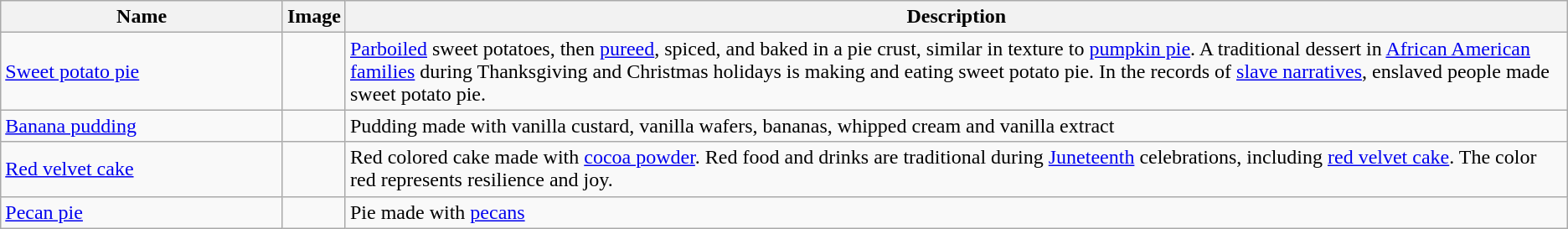<table class="wikitable">
<tr>
<th style="width:18%;">Name</th>
<th>Image</th>
<th>Description</th>
</tr>
<tr>
<td><a href='#'>Sweet potato pie</a></td>
<td></td>
<td><a href='#'>Parboiled</a> sweet potatoes, then <a href='#'>pureed</a>, spiced, and baked in a pie crust, similar in texture to <a href='#'>pumpkin pie</a>. A traditional dessert in <a href='#'>African American families</a> during Thanksgiving and Christmas holidays is making and eating sweet potato pie. In the records of <a href='#'>slave narratives</a>, enslaved people made sweet potato pie.</td>
</tr>
<tr>
<td><a href='#'>Banana pudding</a></td>
<td></td>
<td>Pudding made with vanilla custard, vanilla wafers, bananas, whipped cream and vanilla extract</td>
</tr>
<tr>
<td><a href='#'>Red velvet cake</a></td>
<td></td>
<td>Red colored cake made with <a href='#'>cocoa powder</a>. Red food and drinks are traditional during <a href='#'>Juneteenth</a> celebrations, including <a href='#'>red velvet cake</a>. The color red represents resilience and joy.</td>
</tr>
<tr>
<td><a href='#'>Pecan pie</a></td>
<td></td>
<td>Pie made with <a href='#'>pecans</a></td>
</tr>
</table>
